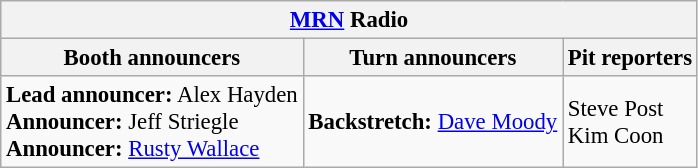<table class="wikitable" style="font-size: 95%">
<tr>
<th colspan="3"><a href='#'>MRN</a> Radio</th>
</tr>
<tr>
<th>Booth announcers</th>
<th>Turn announcers</th>
<th>Pit reporters</th>
</tr>
<tr>
<td><strong>Lead announcer:</strong> Alex Hayden<br><strong>Announcer:</strong> Jeff Striegle<br><strong>Announcer:</strong> <a href='#'>Rusty Wallace</a></td>
<td><strong>Backstretch:</strong> <a href='#'>Dave Moody</a></td>
<td>Steve Post<br>Kim Coon</td>
</tr>
</table>
